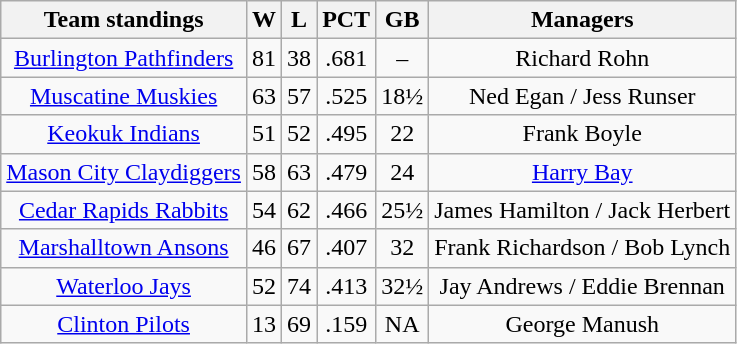<table class="wikitable" style="text-align:center">
<tr>
<th>Team standings</th>
<th>W</th>
<th>L</th>
<th>PCT</th>
<th>GB</th>
<th>Managers</th>
</tr>
<tr>
<td><a href='#'>Burlington Pathfinders</a></td>
<td>81</td>
<td>38</td>
<td>.681</td>
<td>–</td>
<td>Richard Rohn</td>
</tr>
<tr>
<td><a href='#'>Muscatine Muskies</a></td>
<td>63</td>
<td>57</td>
<td>.525</td>
<td>18½</td>
<td>Ned Egan / Jess Runser</td>
</tr>
<tr>
<td><a href='#'>Keokuk Indians</a></td>
<td>51</td>
<td>52</td>
<td>.495</td>
<td>22</td>
<td>Frank Boyle</td>
</tr>
<tr>
<td><a href='#'>Mason City Claydiggers</a></td>
<td>58</td>
<td>63</td>
<td>.479</td>
<td>24</td>
<td><a href='#'>Harry Bay</a></td>
</tr>
<tr>
<td><a href='#'>Cedar Rapids Rabbits</a></td>
<td>54</td>
<td>62</td>
<td>.466</td>
<td>25½</td>
<td>James Hamilton / Jack Herbert</td>
</tr>
<tr>
<td><a href='#'>Marshalltown Ansons</a></td>
<td>46</td>
<td>67</td>
<td>.407</td>
<td>32</td>
<td>Frank Richardson / Bob Lynch</td>
</tr>
<tr>
<td><a href='#'>Waterloo Jays</a></td>
<td>52</td>
<td>74</td>
<td>.413</td>
<td>32½</td>
<td>Jay Andrews / Eddie Brennan</td>
</tr>
<tr>
<td><a href='#'>Clinton Pilots</a></td>
<td>13</td>
<td>69</td>
<td>.159</td>
<td>NA</td>
<td>George Manush</td>
</tr>
</table>
